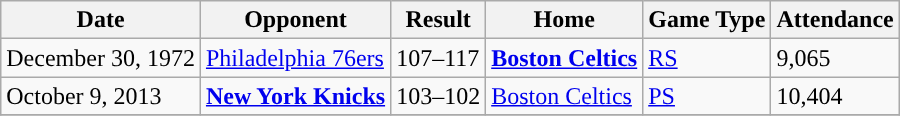<table class="wikitable">
<tr>
<th>Date</th>
<th>Opponent</th>
<th>Result</th>
<th>Home</th>
<th>Game Type</th>
<th>Attendance</th>
</tr>
<tr>
<td>December 30, 1972</td>
<td><a href='#'>Philadelphia 76ers</a></td>
<td>107–117</td>
<td><strong><a href='#'>Boston Celtics</a></strong></td>
<td><a href='#'>RS</a></td>
<td>9,065</td>
</tr>
<tr>
<td>October 9, 2013</td>
<td><strong><a href='#'>New York Knicks</a></strong></td>
<td>103–102</td>
<td><a href='#'>Boston Celtics</a></td>
<td><a href='#'>PS</a></td>
<td>10,404</td>
</tr>
<tr>
</tr>
</table>
